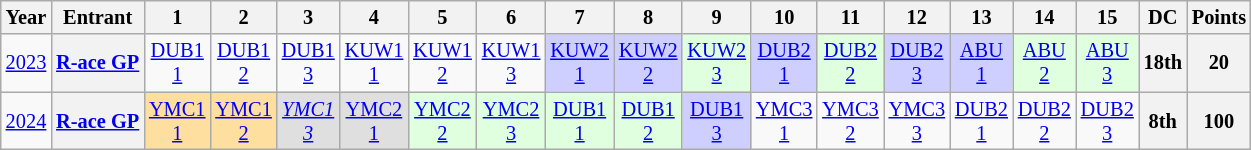<table class="wikitable" style="text-align:center; font-size:85%;">
<tr>
<th>Year</th>
<th>Entrant</th>
<th>1</th>
<th>2</th>
<th>3</th>
<th>4</th>
<th>5</th>
<th>6</th>
<th>7</th>
<th>8</th>
<th>9</th>
<th>10</th>
<th>11</th>
<th>12</th>
<th>13</th>
<th>14</th>
<th>15</th>
<th>DC</th>
<th>Points</th>
</tr>
<tr>
<td><a href='#'>2023</a></td>
<th nowrap><a href='#'>R-ace GP</a></th>
<td><a href='#'>DUB1<br>1</a></td>
<td><a href='#'>DUB1<br>2</a></td>
<td><a href='#'>DUB1<br>3</a></td>
<td><a href='#'>KUW1<br>1</a></td>
<td><a href='#'>KUW1<br>2</a></td>
<td><a href='#'>KUW1<br>3</a></td>
<td style="background:#CFCFFF;"><a href='#'>KUW2<br>1</a><br></td>
<td style="background:#CFCFFF;"><a href='#'>KUW2<br>2</a><br></td>
<td style="background:#DFFFDF;"><a href='#'>KUW2<br>3</a><br></td>
<td style="background:#CFCFFF;"><a href='#'>DUB2<br>1</a><br></td>
<td style="background:#DFFFDF;"><a href='#'>DUB2<br>2</a><br></td>
<td style="background:#CFCFFF;"><a href='#'>DUB2<br>3</a><br></td>
<td style="background:#CFCFFF;"><a href='#'>ABU<br>1</a><br></td>
<td style="background:#DFFFDF;"><a href='#'>ABU<br>2</a><br></td>
<td style="background:#DFFFDF;"><a href='#'>ABU<br>3</a><br></td>
<th>18th</th>
<th>20</th>
</tr>
<tr>
<td><a href='#'>2024</a></td>
<th nowrap><a href='#'>R-ace GP</a></th>
<td style="background:#FFDF9F;"><a href='#'>YMC1<br>1</a><br></td>
<td style="background:#FFDF9F;"><a href='#'>YMC1<br>2</a><br></td>
<td style="background:#DFDFDF;"><em><a href='#'>YMC1<br>3</a></em><br></td>
<td style="background:#DFDFDF;"><a href='#'>YMC2<br>1</a><br></td>
<td style="background:#DFFFDF;"><a href='#'>YMC2<br>2</a><br></td>
<td style="background:#DFFFDF;"><a href='#'>YMC2<br>3</a><br></td>
<td style="background:#DFFFDF;"><a href='#'>DUB1<br>1</a><br></td>
<td style="background:#DFFFDF;"><a href='#'>DUB1<br>2</a><br></td>
<td style="background:#CFCFFF;"><a href='#'>DUB1<br>3</a><br></td>
<td><a href='#'>YMC3<br>1</a></td>
<td><a href='#'>YMC3<br>2</a></td>
<td><a href='#'>YMC3<br>3</a></td>
<td><a href='#'>DUB2<br>1</a></td>
<td><a href='#'>DUB2<br>2</a></td>
<td><a href='#'>DUB2<br>3</a></td>
<th>8th</th>
<th>100</th>
</tr>
</table>
